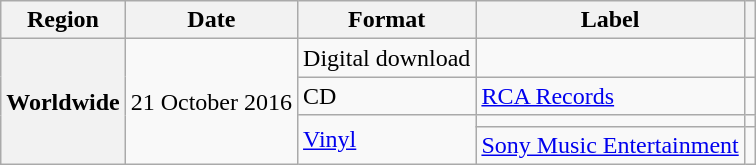<table class="wikitable plainrowheaders">
<tr>
<th scope="col">Region</th>
<th scope="col">Date</th>
<th scope="col">Format</th>
<th scope="col">Label</th>
<th scope="col"></th>
</tr>
<tr>
<th rowspan="4" scope="row">Worldwide</th>
<td rowspan="4">21 October 2016</td>
<td>Digital download</td>
<td></td>
<td></td>
</tr>
<tr>
<td>CD</td>
<td><a href='#'>RCA Records</a></td>
<td></td>
</tr>
<tr>
<td rowspan="4"><a href='#'>Vinyl</a></td>
<td></td>
<td></td>
</tr>
<tr>
<td><a href='#'>Sony Music Entertainment</a> </td>
<td></td>
</tr>
</table>
